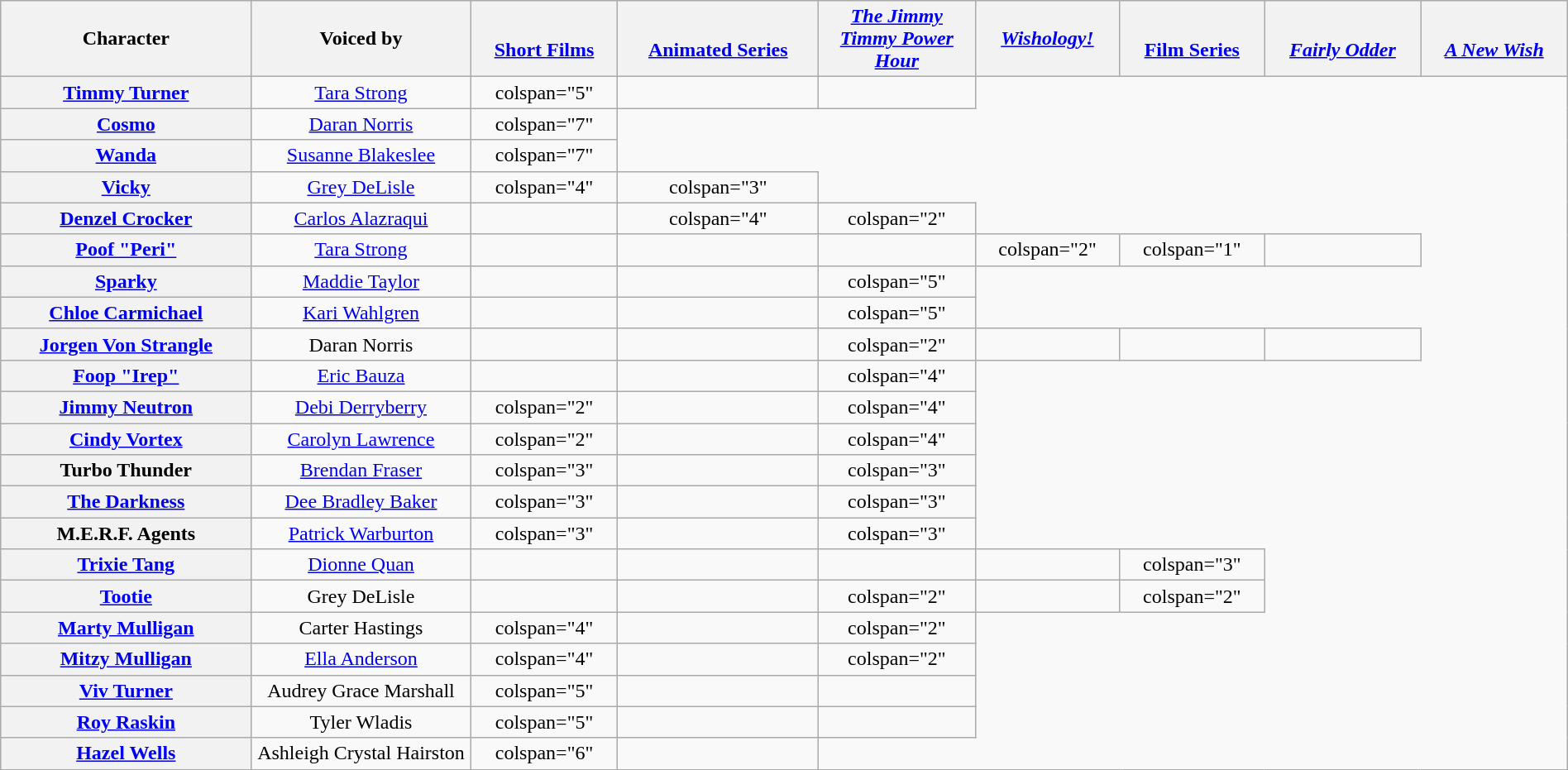<table class="wikitable plainrowheaders" style="text-align:center; width:100%;">
<tr>
<th scope="col" style="width:16%;">Character</th>
<th scope="col" style="width:14%;">Voiced by</th>
<th scope="col"><a href='#'><br>Short Films</a></th>
<th scope="col"><a href='#'><br>Animated Series</a></th>
<th scope="col" style="width:10%;"><em><a href='#'>The Jimmy Timmy Power Hour</a></em></th>
<th scope="col"><em><a href='#'>Wishology!</a></em></th>
<th scope="col"><a href='#'><br>Film Series</a></th>
<th scope="col" style="width:10%;"><a href='#'><em><br>Fairly Odder</em></a></th>
<th scope="col"><a href='#'><em><br>A New Wish</em></a></th>
</tr>
<tr>
<th><a href='#'>Timmy Turner</a></th>
<td><a href='#'>Tara Strong</a></td>
<td>colspan="5" </td>
<td></td>
<td></td>
</tr>
<tr>
<th><a href='#'>Cosmo</a></th>
<td><a href='#'>Daran Norris</a></td>
<td>colspan="7" </td>
</tr>
<tr>
<th><a href='#'>Wanda</a></th>
<td><a href='#'>Susanne Blakeslee</a></td>
<td>colspan="7" </td>
</tr>
<tr>
<th><a href='#'>Vicky</a></th>
<td><a href='#'>Grey DeLisle</a></td>
<td>colspan="4" </td>
<td>colspan="3" </td>
</tr>
<tr>
<th><a href='#'>Denzel Crocker</a></th>
<td><a href='#'>Carlos Alazraqui</a></td>
<td></td>
<td>colspan="4" </td>
<td>colspan="2" </td>
</tr>
<tr>
<th><a href='#'>Poof "Peri"</a></th>
<td><a href='#'>Tara Strong</a></td>
<td></td>
<td></td>
<td></td>
<td>colspan="2" </td>
<td>colspan="1" </td>
<td></td>
</tr>
<tr>
<th><a href='#'>Sparky</a></th>
<td><a href='#'>Maddie Taylor</a></td>
<td></td>
<td></td>
<td>colspan="5" </td>
</tr>
<tr>
<th><a href='#'>Chloe Carmichael</a></th>
<td><a href='#'>Kari Wahlgren</a></td>
<td></td>
<td></td>
<td>colspan="5" </td>
</tr>
<tr>
<th><a href='#'>Jorgen Von Strangle</a></th>
<td>Daran Norris</td>
<td></td>
<td></td>
<td>colspan="2" </td>
<td></td>
<td></td>
<td></td>
</tr>
<tr>
<th><a href='#'>Foop "Irep"</a></th>
<td><a href='#'>Eric Bauza</a></td>
<td></td>
<td></td>
<td>colspan="4" </td>
</tr>
<tr>
<th><a href='#'>Jimmy Neutron</a></th>
<td><a href='#'>Debi Derryberry</a></td>
<td>colspan="2" </td>
<td></td>
<td>colspan="4" </td>
</tr>
<tr>
<th><a href='#'>Cindy Vortex</a></th>
<td><a href='#'>Carolyn Lawrence</a></td>
<td>colspan="2" </td>
<td></td>
<td>colspan="4" </td>
</tr>
<tr>
<th>Turbo Thunder</th>
<td><a href='#'>Brendan Fraser</a></td>
<td>colspan="3" </td>
<td></td>
<td>colspan="3" </td>
</tr>
<tr>
<th><a href='#'>The Darkness</a></th>
<td><a href='#'>Dee Bradley Baker</a></td>
<td>colspan="3" </td>
<td></td>
<td>colspan="3" </td>
</tr>
<tr>
<th>M.E.R.F. Agents</th>
<td><a href='#'>Patrick Warburton</a></td>
<td>colspan="3" </td>
<td></td>
<td>colspan="3" </td>
</tr>
<tr>
<th><a href='#'>Trixie Tang</a></th>
<td><a href='#'>Dionne Quan</a></td>
<td></td>
<td></td>
<td></td>
<td></td>
<td>colspan="3" </td>
</tr>
<tr>
<th><a href='#'>Tootie</a></th>
<td>Grey DeLisle</td>
<td></td>
<td></td>
<td>colspan="2" </td>
<td></td>
<td>colspan="2" </td>
</tr>
<tr>
<th><a href='#'>Marty Mulligan</a></th>
<td>Carter Hastings</td>
<td>colspan="4" </td>
<td></td>
<td>colspan="2" </td>
</tr>
<tr>
<th><a href='#'>Mitzy Mulligan</a></th>
<td><a href='#'>Ella Anderson</a></td>
<td>colspan="4" </td>
<td></td>
<td>colspan="2" </td>
</tr>
<tr>
<th><a href='#'>Viv Turner</a></th>
<td>Audrey Grace Marshall</td>
<td>colspan="5" </td>
<td></td>
<td></td>
</tr>
<tr>
<th><a href='#'>Roy Raskin</a></th>
<td>Tyler Wladis</td>
<td>colspan="5" </td>
<td></td>
<td></td>
</tr>
<tr>
<th><a href='#'>Hazel Wells</a></th>
<td>Ashleigh Crystal Hairston</td>
<td>colspan="6" </td>
<td></td>
</tr>
</table>
